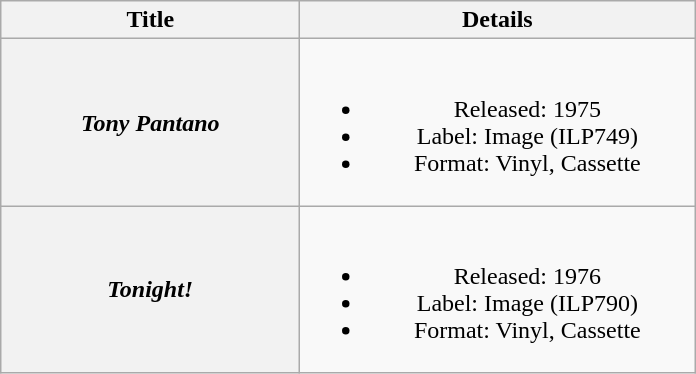<table class="wikitable plainrowheaders" style="text-align:center;" border="1">
<tr>
<th scope="col" style="width:12em;">Title</th>
<th scope="col" style="width:16em;">Details</th>
</tr>
<tr>
<th scope="row"><em>Tony Pantano</em></th>
<td><br><ul><li>Released: 1975</li><li>Label: Image (ILP749)</li><li>Format: Vinyl, Cassette</li></ul></td>
</tr>
<tr>
<th scope="row"><em>Tonight!</em></th>
<td><br><ul><li>Released: 1976</li><li>Label: Image (ILP790)</li><li>Format: Vinyl, Cassette</li></ul></td>
</tr>
</table>
